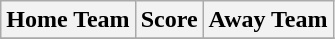<table class="wikitable" style="text-align: center">
<tr>
<th>Home Team</th>
<th>Score</th>
<th>Away Team</th>
</tr>
<tr>
</tr>
</table>
